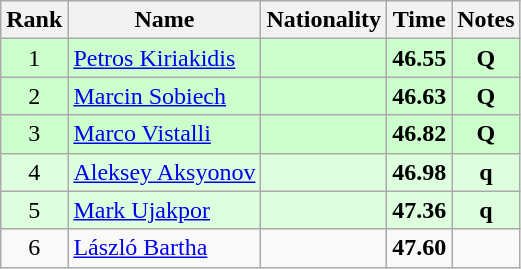<table class="wikitable sortable" style="text-align:center">
<tr>
<th>Rank</th>
<th>Name</th>
<th>Nationality</th>
<th>Time</th>
<th>Notes</th>
</tr>
<tr bgcolor=ccffcc>
<td>1</td>
<td align=left><a href='#'>Petros Kiriakidis</a></td>
<td align=left></td>
<td><strong>46.55</strong></td>
<td><strong>Q</strong></td>
</tr>
<tr bgcolor=ccffcc>
<td>2</td>
<td align=left><a href='#'>Marcin Sobiech</a></td>
<td align=left></td>
<td><strong>46.63</strong></td>
<td><strong>Q</strong></td>
</tr>
<tr bgcolor=ccffcc>
<td>3</td>
<td align=left><a href='#'>Marco Vistalli</a></td>
<td align=left></td>
<td><strong>46.82</strong></td>
<td><strong>Q</strong></td>
</tr>
<tr bgcolor=ddffdd>
<td>4</td>
<td align=left><a href='#'>Aleksey Aksyonov</a></td>
<td align=left></td>
<td><strong>46.98</strong></td>
<td><strong>q</strong></td>
</tr>
<tr bgcolor=ddffdd>
<td>5</td>
<td align=left><a href='#'>Mark Ujakpor</a></td>
<td align=left></td>
<td><strong>47.36</strong></td>
<td><strong>q</strong></td>
</tr>
<tr>
<td>6</td>
<td align=left><a href='#'>László Bartha</a></td>
<td align=left></td>
<td><strong>47.60</strong></td>
<td></td>
</tr>
</table>
